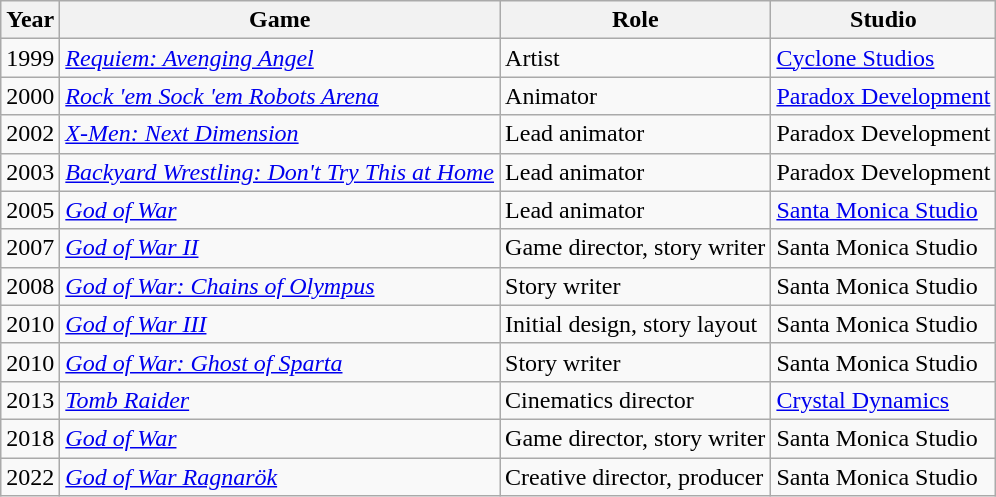<table class="wikitable sortable">
<tr>
<th>Year</th>
<th>Game</th>
<th>Role</th>
<th>Studio</th>
</tr>
<tr>
<td>1999</td>
<td><em><a href='#'>Requiem: Avenging Angel</a></em></td>
<td>Artist</td>
<td><a href='#'>Cyclone Studios</a></td>
</tr>
<tr>
<td>2000</td>
<td><em><a href='#'>Rock 'em Sock 'em Robots Arena</a></em></td>
<td>Animator</td>
<td><a href='#'>Paradox Development</a></td>
</tr>
<tr>
<td>2002</td>
<td><em><a href='#'>X-Men: Next Dimension</a></em></td>
<td>Lead animator</td>
<td>Paradox Development</td>
</tr>
<tr>
<td>2003</td>
<td><em><a href='#'>Backyard Wrestling: Don't Try This at Home</a></em></td>
<td>Lead animator</td>
<td>Paradox Development</td>
</tr>
<tr>
<td>2005</td>
<td><a href='#'><em>God of War</em></a></td>
<td>Lead animator</td>
<td><a href='#'>Santa Monica Studio</a></td>
</tr>
<tr>
<td>2007</td>
<td><em><a href='#'>God of War II</a></em></td>
<td>Game director, story writer</td>
<td>Santa Monica Studio</td>
</tr>
<tr>
<td>2008</td>
<td><em><a href='#'>God of War: Chains of Olympus</a></em></td>
<td>Story writer</td>
<td>Santa Monica Studio</td>
</tr>
<tr>
<td>2010</td>
<td><em><a href='#'>God of War III</a></em></td>
<td>Initial design, story layout</td>
<td>Santa Monica Studio</td>
</tr>
<tr>
<td>2010</td>
<td><em><a href='#'>God of War: Ghost of Sparta</a></em></td>
<td>Story writer</td>
<td>Santa Monica Studio</td>
</tr>
<tr>
<td>2013</td>
<td><a href='#'><em>Tomb Raider</em></a></td>
<td>Cinematics director</td>
<td><a href='#'>Crystal Dynamics</a></td>
</tr>
<tr>
<td>2018</td>
<td><a href='#'><em>God of War</em></a></td>
<td>Game director, story writer</td>
<td>Santa Monica Studio</td>
</tr>
<tr>
<td>2022</td>
<td><em><a href='#'>God of War Ragnarök</a></em></td>
<td>Creative director, producer</td>
<td>Santa Monica Studio</td>
</tr>
</table>
